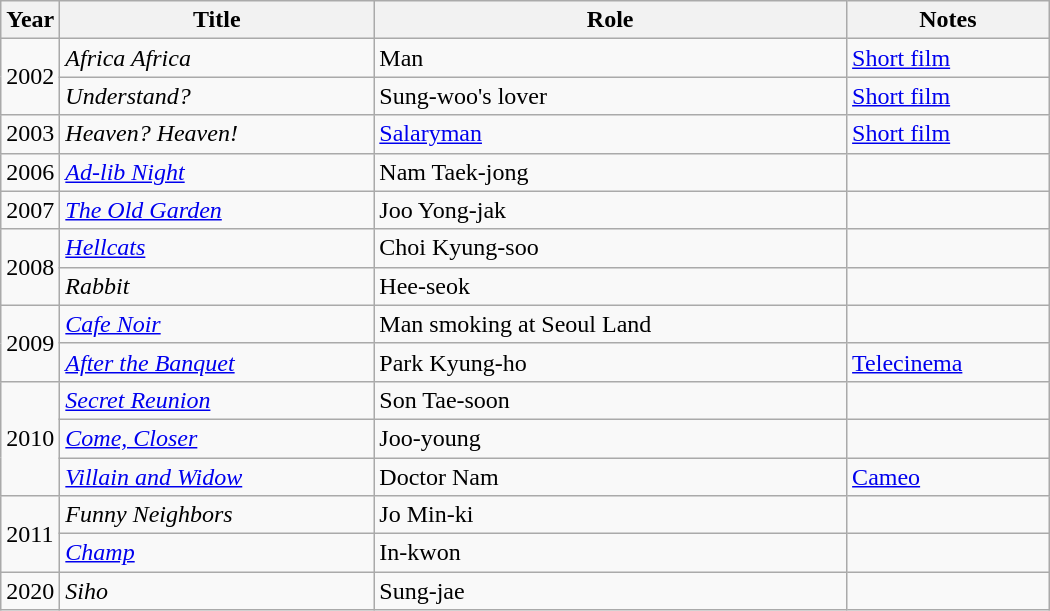<table class="wikitable" style="width:700px">
<tr>
<th width=10>Year</th>
<th>Title</th>
<th>Role</th>
<th>Notes</th>
</tr>
<tr>
<td rowspan=2>2002</td>
<td><em>Africa Africa</em></td>
<td>Man</td>
<td><a href='#'>Short film</a></td>
</tr>
<tr>
<td><em>Understand?</em></td>
<td>Sung-woo's lover</td>
<td><a href='#'>Short film</a></td>
</tr>
<tr>
<td>2003</td>
<td><em>Heaven? Heaven!</em></td>
<td><a href='#'>Salaryman</a></td>
<td><a href='#'>Short film</a></td>
</tr>
<tr>
<td>2006</td>
<td><em><a href='#'>Ad-lib Night</a></em></td>
<td>Nam Taek-jong</td>
<td></td>
</tr>
<tr>
<td>2007</td>
<td><em><a href='#'>The Old Garden</a></em></td>
<td>Joo Yong-jak</td>
<td></td>
</tr>
<tr>
<td rowspan=2>2008</td>
<td><em><a href='#'>Hellcats</a></em></td>
<td>Choi Kyung-soo</td>
<td></td>
</tr>
<tr>
<td><em>Rabbit</em></td>
<td>Hee-seok</td>
<td></td>
</tr>
<tr>
<td rowspan=2>2009</td>
<td><em><a href='#'>Cafe Noir</a></em></td>
<td>Man smoking at Seoul Land</td>
<td></td>
</tr>
<tr>
<td><em><a href='#'>After the Banquet</a></em></td>
<td>Park Kyung-ho</td>
<td><a href='#'>Telecinema</a></td>
</tr>
<tr>
<td rowspan=3>2010</td>
<td><em><a href='#'>Secret Reunion</a></em></td>
<td>Son Tae-soon</td>
<td></td>
</tr>
<tr>
<td><em><a href='#'>Come, Closer</a></em></td>
<td>Joo-young</td>
<td></td>
</tr>
<tr>
<td><em><a href='#'>Villain and Widow</a></em></td>
<td>Doctor Nam</td>
<td><a href='#'>Cameo</a></td>
</tr>
<tr>
<td rowspan=2>2011</td>
<td><em>Funny Neighbors</em></td>
<td>Jo Min-ki</td>
<td></td>
</tr>
<tr>
<td><em><a href='#'>Champ</a></em></td>
<td>In-kwon</td>
<td></td>
</tr>
<tr>
<td>2020</td>
<td><em>Siho</em></td>
<td>Sung-jae</td>
<td></td>
</tr>
</table>
